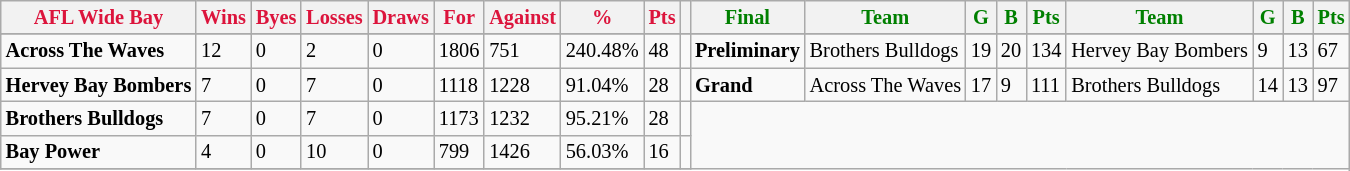<table style="font-size: 85%; text-align: left;" class="wikitable">
<tr>
<th style="color:crimson">AFL Wide Bay</th>
<th style="color:crimson">Wins</th>
<th style="color:crimson">Byes</th>
<th style="color:crimson">Losses</th>
<th style="color:crimson">Draws</th>
<th style="color:crimson">For</th>
<th style="color:crimson">Against</th>
<th style="color:crimson">%</th>
<th style="color:crimson">Pts</th>
<th></th>
<th style="color:green">Final</th>
<th style="color:green">Team</th>
<th style="color:green">G</th>
<th style="color:green">B</th>
<th style="color:green">Pts</th>
<th style="color:green">Team</th>
<th style="color:green">G</th>
<th style="color:green">B</th>
<th style="color:green">Pts</th>
</tr>
<tr>
</tr>
<tr>
</tr>
<tr>
<td><strong>	Across The Waves	</strong></td>
<td>12</td>
<td>0</td>
<td>2</td>
<td>0</td>
<td>1806</td>
<td>751</td>
<td>240.48%</td>
<td>48</td>
<td></td>
<td><strong>Preliminary</strong></td>
<td>Brothers Bulldogs</td>
<td>19</td>
<td>20</td>
<td>134</td>
<td>Hervey Bay Bombers</td>
<td>9</td>
<td>13</td>
<td>67</td>
</tr>
<tr>
<td><strong>	Hervey Bay Bombers	</strong></td>
<td>7</td>
<td>0</td>
<td>7</td>
<td>0</td>
<td>1118</td>
<td>1228</td>
<td>91.04%</td>
<td>28</td>
<td></td>
<td><strong>Grand</strong></td>
<td>Across The Waves</td>
<td>17</td>
<td>9</td>
<td>111</td>
<td>Brothers Bulldogs</td>
<td>14</td>
<td>13</td>
<td>97</td>
</tr>
<tr>
<td><strong>	Brothers Bulldogs	</strong></td>
<td>7</td>
<td>0</td>
<td>7</td>
<td>0</td>
<td>1173</td>
<td>1232</td>
<td>95.21%</td>
<td>28</td>
<td></td>
</tr>
<tr>
<td><strong>	Bay Power	</strong></td>
<td>4</td>
<td>0</td>
<td>10</td>
<td>0</td>
<td>799</td>
<td>1426</td>
<td>56.03%</td>
<td>16</td>
<td></td>
</tr>
<tr>
</tr>
</table>
